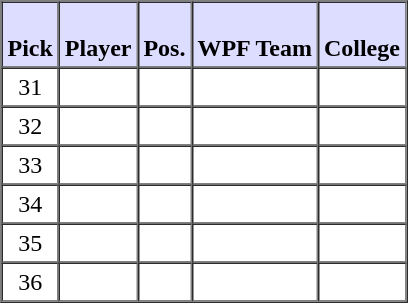<table style="text-align: center" border="1" cellpadding="3" cellspacing="0">
<tr>
<th style="background:#ddf;"><br>Pick</th>
<th style="background:#ddf;"><br>Player</th>
<th style="background:#ddf;"><br>Pos.</th>
<th style="background:#ddf;"><br>WPF Team</th>
<th style="background:#ddf;"><br>College</th>
</tr>
<tr>
<td>31</td>
<td></td>
<td></td>
<td></td>
<td></td>
</tr>
<tr>
<td>32</td>
<td></td>
<td></td>
<td></td>
<td></td>
</tr>
<tr>
<td>33</td>
<td></td>
<td></td>
<td></td>
<td></td>
</tr>
<tr>
<td>34</td>
<td></td>
<td></td>
<td></td>
<td></td>
</tr>
<tr>
<td>35</td>
<td></td>
<td></td>
<td></td>
<td></td>
</tr>
<tr>
<td>36</td>
<td></td>
<td></td>
<td></td>
<td></td>
</tr>
</table>
